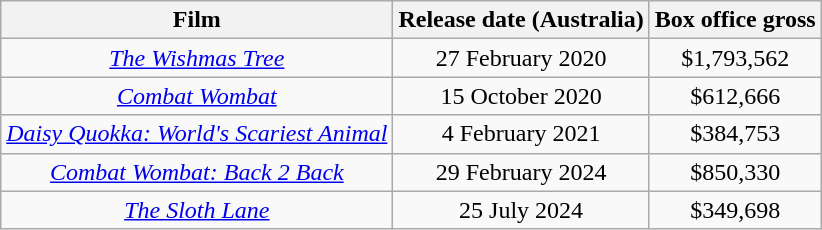<table class="wikitable sortable" style="text-align:center">
<tr>
<th>Film</th>
<th>Release date (Australia)</th>
<th>Box office gross</th>
</tr>
<tr>
<td><em><a href='#'>The Wishmas Tree</a></em></td>
<td>27 February 2020</td>
<td>$1,793,562</td>
</tr>
<tr>
<td><em><a href='#'>Combat Wombat</a></em></td>
<td>15 October 2020</td>
<td>$612,666</td>
</tr>
<tr>
<td><em><a href='#'>Daisy Quokka: World's Scariest Animal</a></em></td>
<td>4 February 2021</td>
<td>$384,753</td>
</tr>
<tr>
<td><em><a href='#'>Combat Wombat: Back 2 Back</a></em></td>
<td>29 February 2024</td>
<td>$850,330</td>
</tr>
<tr>
<td><em><a href='#'>The Sloth Lane</a></em></td>
<td>25 July 2024</td>
<td>$349,698</td>
</tr>
</table>
